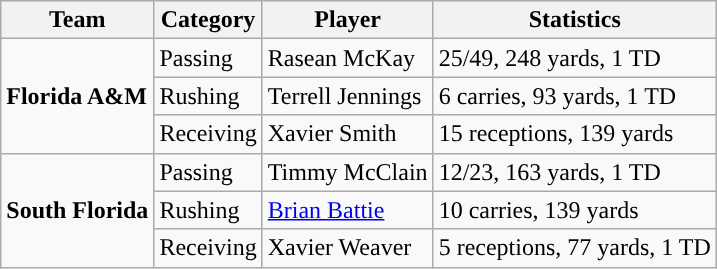<table class="wikitable" style="float: left;">
<tr>
<th>Team</th>
<th>Category</th>
<th>Player</th>
<th>Statistics</th>
</tr>
<tr>
<td rowspan=3><strong>Florida A&M</strong></td>
<td>Passing</td>
<td>Rasean McKay</td>
<td>25/49, 248 yards, 1 TD</td>
</tr>
<tr>
<td>Rushing</td>
<td>Terrell Jennings</td>
<td>6 carries, 93 yards, 1 TD</td>
</tr>
<tr>
<td>Receiving</td>
<td>Xavier Smith</td>
<td>15 receptions, 139 yards</td>
</tr>
<tr>
<td rowspan=3><strong>South Florida</strong></td>
<td>Passing</td>
<td>Timmy McClain</td>
<td>12/23, 163 yards, 1 TD</td>
</tr>
<tr>
<td>Rushing</td>
<td><a href='#'>Brian Battie</a></td>
<td>10 carries, 139 yards</td>
</tr>
<tr>
<td>Receiving</td>
<td>Xavier Weaver</td>
<td>5 receptions, 77 yards, 1 TD</td>
</tr>
</table>
